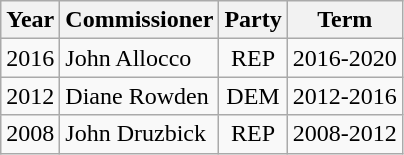<table class="wikitable">
<tr>
<th>Year</th>
<th>Commissioner</th>
<th>Party</th>
<th>Term</th>
</tr>
<tr>
<td>2016</td>
<td>John Allocco</td>
<td style="text-align:center;" >REP</td>
<td>2016-2020</td>
</tr>
<tr>
<td>2012</td>
<td>Diane Rowden</td>
<td style="text-align:center;" >DEM</td>
<td>2012-2016</td>
</tr>
<tr>
<td>2008</td>
<td>John Druzbick</td>
<td style="text-align:center;" >REP</td>
<td>2008-2012</td>
</tr>
</table>
